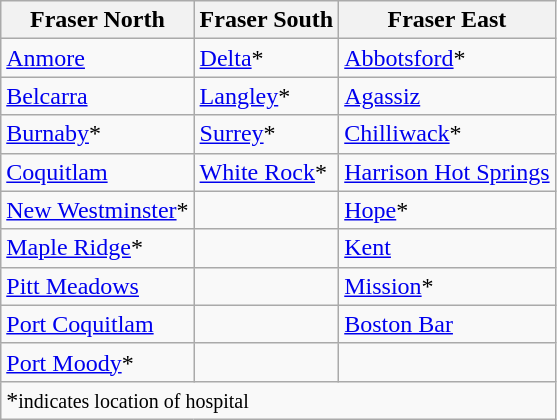<table class="wikitable">
<tr>
<th>Fraser North</th>
<th>Fraser South</th>
<th>Fraser East</th>
</tr>
<tr>
<td><a href='#'>Anmore</a></td>
<td><a href='#'>Delta</a>*</td>
<td><a href='#'>Abbotsford</a>*</td>
</tr>
<tr>
<td><a href='#'>Belcarra</a></td>
<td><a href='#'>Langley</a>*</td>
<td><a href='#'>Agassiz</a></td>
</tr>
<tr>
<td><a href='#'>Burnaby</a>*</td>
<td><a href='#'>Surrey</a>*</td>
<td><a href='#'>Chilliwack</a>*</td>
</tr>
<tr>
<td><a href='#'>Coquitlam</a></td>
<td><a href='#'>White Rock</a>*</td>
<td><a href='#'>Harrison Hot Springs</a></td>
</tr>
<tr>
<td><a href='#'>New Westminster</a>*</td>
<td></td>
<td><a href='#'>Hope</a>*</td>
</tr>
<tr>
<td><a href='#'>Maple Ridge</a>*</td>
<td></td>
<td><a href='#'>Kent</a></td>
</tr>
<tr>
<td><a href='#'>Pitt Meadows</a></td>
<td></td>
<td><a href='#'>Mission</a>*</td>
</tr>
<tr>
<td><a href='#'>Port Coquitlam</a></td>
<td></td>
<td><a href='#'>Boston Bar</a></td>
</tr>
<tr>
<td><a href='#'>Port Moody</a>*</td>
<td></td>
<td></td>
</tr>
<tr>
<td colspan="3">*<small>indicates location of hospital</small></td>
</tr>
</table>
